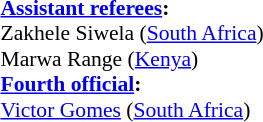<table width=100% style="font-size: 90%">
<tr>
<td><br><strong><a href='#'>Assistant referees</a>:</strong>
<br>Zakhele Siwela (<a href='#'>South Africa</a>)
<br>Marwa Range (<a href='#'>Kenya</a>)
<br><strong><a href='#'>Fourth official</a>:</strong>
<br><a href='#'>Victor Gomes</a> (<a href='#'>South Africa</a>)</td>
</tr>
</table>
